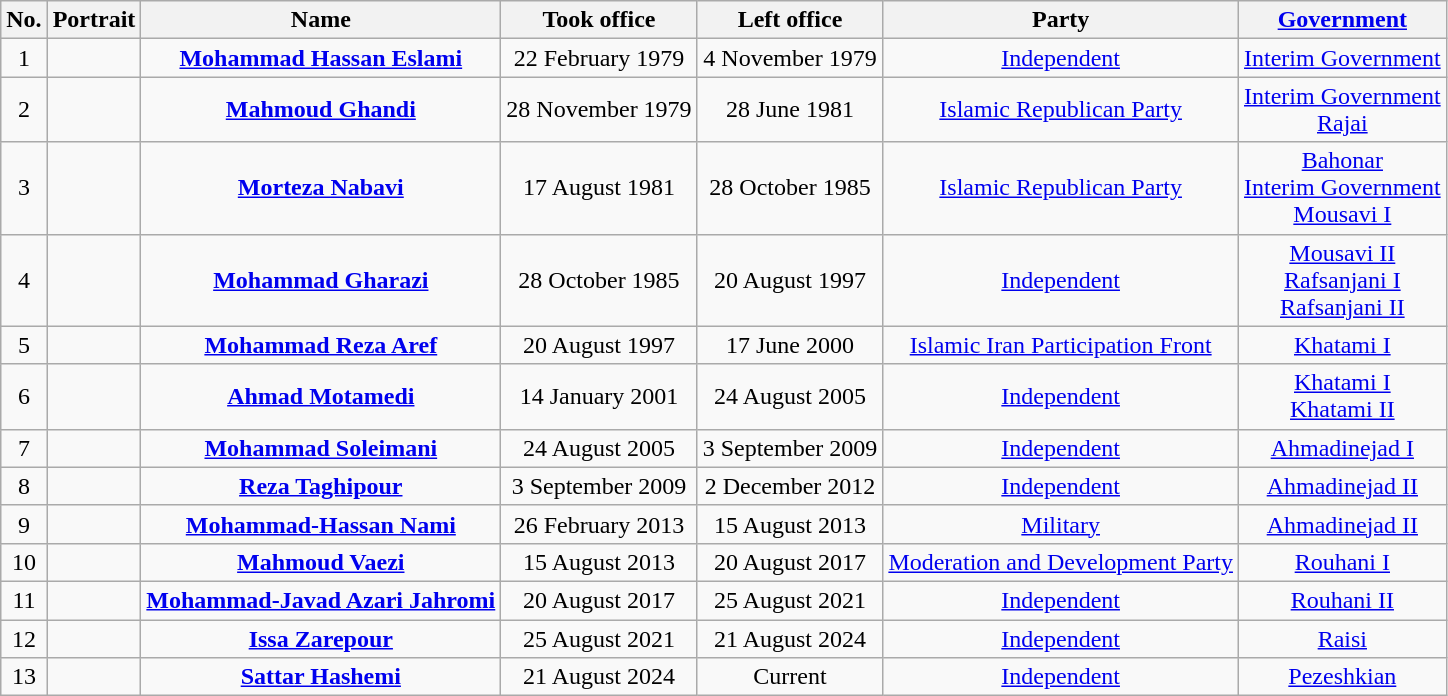<table class="wikitable" style="text-align:center;">
<tr>
<th>No.</th>
<th>Portrait</th>
<th>Name</th>
<th>Took office</th>
<th>Left office</th>
<th>Party</th>
<th><a href='#'>Government</a></th>
</tr>
<tr>
<td>1</td>
<td></td>
<td><strong><a href='#'>Mohammad Hassan Eslami</a></strong></td>
<td>22 February 1979</td>
<td>4 November 1979</td>
<td><a href='#'>Independent</a></td>
<td><a href='#'>Interim Government</a></td>
</tr>
<tr>
<td>2</td>
<td></td>
<td><strong><a href='#'>Mahmoud Ghandi</a></strong></td>
<td>28 November 1979</td>
<td>28 June 1981</td>
<td><a href='#'>Islamic Republican Party</a></td>
<td><a href='#'>Interim Government</a><br><a href='#'>Rajai</a></td>
</tr>
<tr>
<td>3</td>
<td></td>
<td><strong><a href='#'>Morteza Nabavi</a></strong></td>
<td>17 August 1981</td>
<td>28 October 1985</td>
<td><a href='#'>Islamic Republican Party</a></td>
<td><a href='#'>Bahonar</a><br><a href='#'>Interim Government</a><br><a href='#'>Mousavi I</a></td>
</tr>
<tr>
<td>4</td>
<td></td>
<td><strong><a href='#'>Mohammad Gharazi</a></strong></td>
<td>28 October 1985</td>
<td>20 August 1997</td>
<td><a href='#'>Independent</a></td>
<td><a href='#'>Mousavi II</a><br><a href='#'>Rafsanjani I</a><br><a href='#'>Rafsanjani II</a></td>
</tr>
<tr>
<td>5</td>
<td></td>
<td><strong><a href='#'>Mohammad Reza Aref</a></strong></td>
<td>20 August 1997</td>
<td>17 June 2000</td>
<td><a href='#'>Islamic Iran Participation Front</a></td>
<td><a href='#'>Khatami I</a></td>
</tr>
<tr>
<td>6</td>
<td></td>
<td><strong><a href='#'>Ahmad Motamedi</a></strong></td>
<td>14 January 2001</td>
<td>24 August 2005</td>
<td><a href='#'>Independent</a></td>
<td><a href='#'>Khatami I</a><br><a href='#'>Khatami II</a></td>
</tr>
<tr>
<td>7</td>
<td></td>
<td><strong><a href='#'>Mohammad Soleimani</a></strong></td>
<td>24 August 2005</td>
<td>3 September 2009</td>
<td><a href='#'>Independent</a></td>
<td><a href='#'>Ahmadinejad I</a></td>
</tr>
<tr>
<td>8</td>
<td></td>
<td><strong><a href='#'>Reza Taghipour</a></strong></td>
<td>3 September 2009</td>
<td>2 December 2012</td>
<td><a href='#'>Independent</a></td>
<td><a href='#'>Ahmadinejad II</a></td>
</tr>
<tr>
<td>9</td>
<td></td>
<td><strong><a href='#'>Mohammad-Hassan Nami</a></strong></td>
<td>26 February 2013</td>
<td>15 August 2013</td>
<td><a href='#'>Military</a></td>
<td><a href='#'>Ahmadinejad II</a></td>
</tr>
<tr>
<td>10</td>
<td></td>
<td><strong><a href='#'>Mahmoud Vaezi</a></strong></td>
<td>15 August 2013</td>
<td>20 August 2017</td>
<td><a href='#'>Moderation and Development Party</a></td>
<td><a href='#'>Rouhani I</a></td>
</tr>
<tr>
<td>11</td>
<td></td>
<td><strong><a href='#'>Mohammad-Javad Azari Jahromi</a></strong></td>
<td>20 August 2017</td>
<td>25 August 2021</td>
<td><a href='#'>Independent</a></td>
<td><a href='#'>Rouhani II</a></td>
</tr>
<tr>
<td>12</td>
<td></td>
<td><strong><a href='#'>Issa Zarepour</a></strong></td>
<td>25 August 2021</td>
<td>21 August 2024</td>
<td><a href='#'>Independent</a></td>
<td><a href='#'>Raisi</a></td>
</tr>
<tr>
<td>13</td>
<td></td>
<td><strong><a href='#'>Sattar Hashemi</a></strong></td>
<td>21 August 2024</td>
<td>Current</td>
<td><a href='#'>Independent</a></td>
<td><a href='#'>Pezeshkian</a></td>
</tr>
</table>
